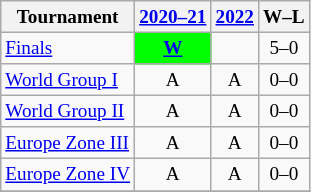<table class=wikitable style=text-align:center;font-size:80%>
<tr>
<th>Tournament</th>
<th><a href='#'>2020–21</a></th>
<th><a href='#'>2022</a></th>
<th>W–L</th>
</tr>
<tr>
<td align=left><a href='#'>Finals</a></td>
<td bgcolor=lime><a href='#'><strong>W</strong></a></td>
<td></td>
<td>5–0</td>
</tr>
<tr>
<td align=left><a href='#'>World Group I</a></td>
<td>A</td>
<td>A</td>
<td>0–0</td>
</tr>
<tr>
<td align=left><a href='#'>World Group II</a></td>
<td>A</td>
<td>A</td>
<td>0–0</td>
</tr>
<tr>
<td align=left><a href='#'>Europe Zone III</a></td>
<td>A</td>
<td>A</td>
<td>0–0</td>
</tr>
<tr>
<td align=left><a href='#'>Europe Zone IV</a></td>
<td>A</td>
<td>A</td>
<td>0–0</td>
</tr>
<tr>
</tr>
</table>
